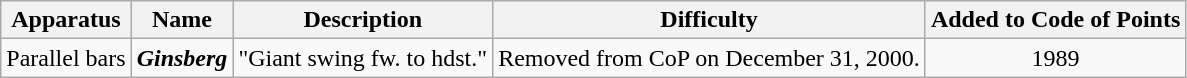<table class="wikitable">
<tr>
<th scope="col">Apparatus</th>
<th scope="col">Name</th>
<th scope="col">Description</th>
<th scope="col">Difficulty</th>
<th scope="col">Added to Code of Points</th>
</tr>
<tr>
<td>Parallel bars</td>
<td><strong><em>Ginsberg</em></strong></td>
<td>"Giant swing fw. to hdst."</td>
<td align=center>Removed from CoP on December 31, 2000.</td>
<td align=center>1989</td>
</tr>
</table>
